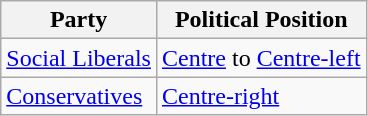<table class="wikitable mw-collapsible mw-collapsed">
<tr>
<th>Party</th>
<th>Political Position</th>
</tr>
<tr>
<td><a href='#'>Social Liberals</a></td>
<td><a href='#'>Centre</a> to <a href='#'>Centre-left</a></td>
</tr>
<tr>
<td><a href='#'>Conservatives</a></td>
<td><a href='#'>Centre-right</a></td>
</tr>
</table>
